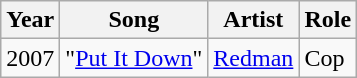<table class="wikitable">
<tr>
<th>Year</th>
<th>Song</th>
<th>Artist</th>
<th>Role</th>
</tr>
<tr>
<td>2007</td>
<td>"<a href='#'>Put It Down</a>"</td>
<td><a href='#'>Redman</a></td>
<td>Cop</td>
</tr>
</table>
